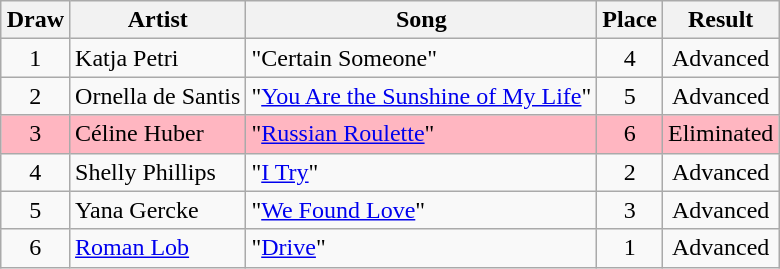<table class="wikitable plainrowheaders" style="margin: 1em auto 1em auto; text-align:center;">
<tr>
<th>Draw</th>
<th>Artist</th>
<th>Song </th>
<th>Place</th>
<th>Result</th>
</tr>
<tr>
<td>1</td>
<td align="left">Katja Petri</td>
<td align="left">"Certain Someone" </td>
<td>4</td>
<td>Advanced</td>
</tr>
<tr>
<td>2</td>
<td align="left">Ornella de Santis</td>
<td align="left">"<a href='#'>You Are the Sunshine of My Life</a>" </td>
<td>5</td>
<td>Advanced</td>
</tr>
<tr style="background:lightpink;">
<td>3</td>
<td align="left">Céline Huber</td>
<td align="left">"<a href='#'>Russian Roulette</a>" </td>
<td>6</td>
<td>Eliminated</td>
</tr>
<tr>
<td>4</td>
<td align="left">Shelly Phillips</td>
<td align="left">"<a href='#'>I Try</a>" </td>
<td>2</td>
<td>Advanced</td>
</tr>
<tr>
<td>5</td>
<td align="left">Yana Gercke</td>
<td align="left">"<a href='#'>We Found Love</a>" </td>
<td>3</td>
<td>Advanced</td>
</tr>
<tr>
<td>6</td>
<td align="left"><a href='#'>Roman Lob</a></td>
<td align="left">"<a href='#'>Drive</a>" </td>
<td>1</td>
<td>Advanced</td>
</tr>
</table>
